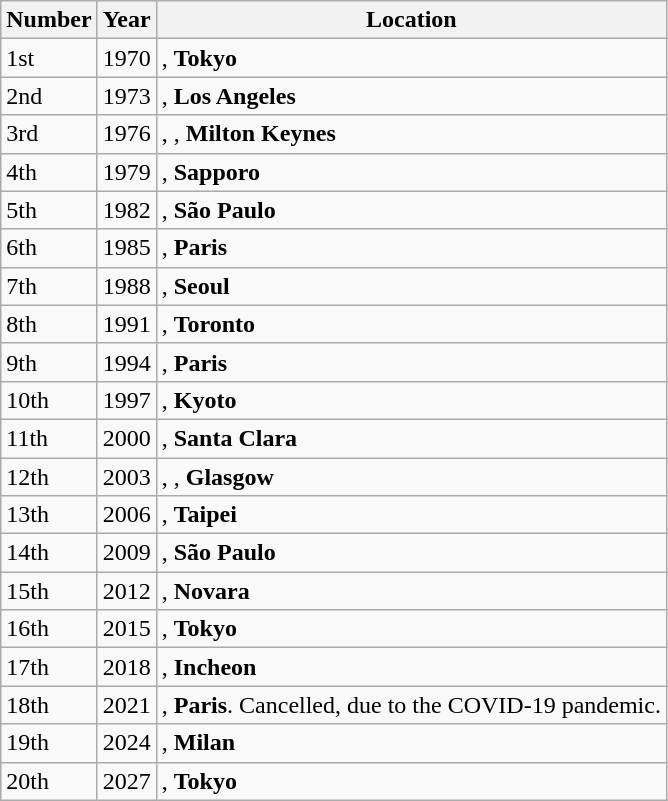<table class="wikitable">
<tr>
<th>Number</th>
<th>Year</th>
<th>Location</th>
</tr>
<tr>
<td>1st</td>
<td>1970</td>
<td>, <strong>Tokyo</strong></td>
</tr>
<tr>
<td>2nd</td>
<td>1973</td>
<td>, <strong>Los Angeles</strong></td>
</tr>
<tr>
<td>3rd</td>
<td>1976</td>
<td>, , <strong>Milton Keynes</strong></td>
</tr>
<tr>
<td>4th</td>
<td>1979</td>
<td>, <strong>Sapporo</strong></td>
</tr>
<tr>
<td>5th</td>
<td>1982</td>
<td>, <strong>São Paulo</strong></td>
</tr>
<tr>
<td>6th</td>
<td>1985</td>
<td>, <strong>Paris</strong></td>
</tr>
<tr>
<td>7th</td>
<td>1988</td>
<td>, <strong>Seoul</strong></td>
</tr>
<tr>
<td>8th</td>
<td>1991</td>
<td>, <strong>Toronto</strong></td>
</tr>
<tr>
<td>9th</td>
<td>1994</td>
<td>, <strong>Paris</strong></td>
</tr>
<tr>
<td>10th</td>
<td>1997</td>
<td>, <strong>Kyoto</strong></td>
</tr>
<tr>
<td>11th</td>
<td>2000</td>
<td>, <strong>Santa Clara</strong></td>
</tr>
<tr>
<td>12th</td>
<td>2003</td>
<td>, , <strong>Glasgow</strong></td>
</tr>
<tr>
<td>13th</td>
<td>2006</td>
<td>, <strong>Taipei</strong></td>
</tr>
<tr>
<td>14th</td>
<td>2009</td>
<td>, <strong>São Paulo</strong></td>
</tr>
<tr>
<td>15th</td>
<td>2012</td>
<td>, <strong>Novara</strong></td>
</tr>
<tr>
<td>16th</td>
<td>2015</td>
<td>, <strong>Tokyo</strong></td>
</tr>
<tr>
<td>17th</td>
<td>2018</td>
<td>, <strong>Incheon</strong></td>
</tr>
<tr>
<td>18th</td>
<td>2021</td>
<td>, <strong>Paris</strong>. Cancelled,  due to the COVID-19 pandemic.</td>
</tr>
<tr>
<td>19th</td>
<td>2024</td>
<td>, <strong>Milan</strong></td>
</tr>
<tr>
<td>20th</td>
<td>2027</td>
<td>, <strong>Tokyo</strong></td>
</tr>
</table>
